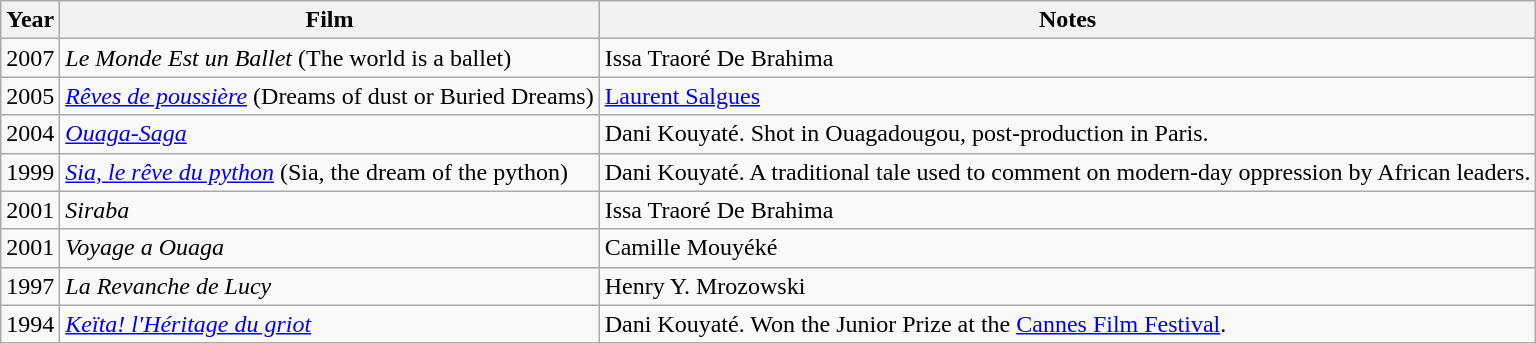<table class=wikitable>
<tr>
<th>Year</th>
<th>Film</th>
<th>Notes</th>
</tr>
<tr>
<td>2007</td>
<td><em>Le Monde Est un Ballet</em> (The world is a ballet)</td>
<td>Issa Traoré De Brahima</td>
</tr>
<tr>
<td>2005</td>
<td><em><a href='#'>Rêves de poussière</a></em> (Dreams of dust or Buried Dreams)</td>
<td><a href='#'>Laurent Salgues</a></td>
</tr>
<tr>
<td>2004</td>
<td><em><a href='#'>Ouaga-Saga</a></em></td>
<td>Dani Kouyaté. Shot in Ouagadougou, post-production in Paris.</td>
</tr>
<tr>
<td>1999</td>
<td><em><a href='#'>Sia, le rêve du python</a></em> (Sia, the dream of the python)</td>
<td>Dani Kouyaté. A traditional tale used to comment on modern-day oppression by African leaders.</td>
</tr>
<tr>
<td>2001</td>
<td><em>Siraba</em></td>
<td>Issa Traoré De Brahima</td>
</tr>
<tr>
<td>2001</td>
<td><em>Voyage a Ouaga</em></td>
<td>Camille Mouyéké</td>
</tr>
<tr>
<td>1997</td>
<td><em>La Revanche de Lucy</em></td>
<td>Henry Y. Mrozowski</td>
</tr>
<tr>
<td>1994</td>
<td><em><a href='#'>Keïta! l'Héritage du griot</a></em></td>
<td>Dani Kouyaté. Won the Junior Prize at the <a href='#'>Cannes Film Festival</a>.</td>
</tr>
</table>
